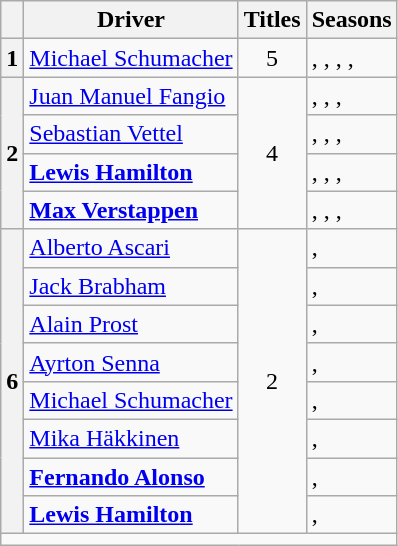<table class="wikitable">
<tr>
<th></th>
<th>Driver</th>
<th>Titles</th>
<th>Seasons</th>
</tr>
<tr>
<th>1</th>
<td> <a href='#'>Michael Schumacher</a></td>
<td align=center>5</td>
<td>, , , , </td>
</tr>
<tr>
<th rowspan="4">2</th>
<td> <a href='#'>Juan Manuel Fangio</a></td>
<td rowspan="4" align="center">4</td>
<td>, , , </td>
</tr>
<tr>
<td> <a href='#'>Sebastian Vettel</a></td>
<td>, , , </td>
</tr>
<tr>
<td> <strong><a href='#'>Lewis Hamilton</a></strong></td>
<td>, , , </td>
</tr>
<tr>
<td> <strong><a href='#'>Max Verstappen</a></strong></td>
<td>, , ,  </td>
</tr>
<tr>
<th rowspan=8>6</th>
<td> <a href='#'>Alberto Ascari</a></td>
<td align=center rowspan=8>2</td>
<td>, </td>
</tr>
<tr>
<td> <a href='#'>Jack Brabham</a></td>
<td>, </td>
</tr>
<tr>
<td> <a href='#'>Alain Prost</a></td>
<td>, </td>
</tr>
<tr>
<td> <a href='#'>Ayrton Senna</a></td>
<td>, </td>
</tr>
<tr>
<td> <a href='#'>Michael Schumacher</a></td>
<td>, </td>
</tr>
<tr>
<td> <a href='#'>Mika Häkkinen</a></td>
<td>, </td>
</tr>
<tr>
<td> <strong><a href='#'>Fernando Alonso</a></strong></td>
<td>, </td>
</tr>
<tr>
<td> <strong><a href='#'>Lewis Hamilton</a></strong></td>
<td>, </td>
</tr>
<tr align=center>
<td colspan=4></td>
</tr>
</table>
